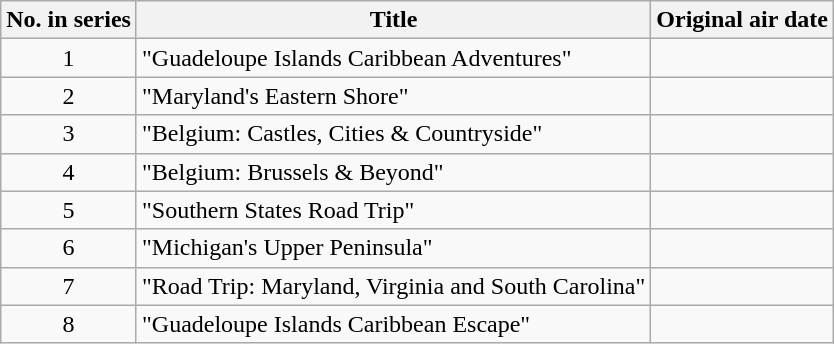<table class="wikitable plainrowheaders" style="text-align:center">
<tr>
<th scope="col">No. in series</th>
<th scope="col">Title</th>
<th scope="col">Original air date</th>
</tr>
<tr>
<td scope="row">1</td>
<td style="text-align:left">"Guadeloupe Islands Caribbean Adventures"</td>
<td></td>
</tr>
<tr>
<td scope="row">2</td>
<td style="text-align:left">"Maryland's Eastern Shore"</td>
<td></td>
</tr>
<tr>
<td scope="row">3</td>
<td style="text-align:left">"Belgium: Castles, Cities & Countryside"</td>
<td></td>
</tr>
<tr>
<td scope="row">4</td>
<td style="text-align:left">"Belgium: Brussels & Beyond"</td>
<td></td>
</tr>
<tr>
<td scope="row">5</td>
<td style="text-align:left">"Southern States Road Trip"</td>
<td></td>
</tr>
<tr>
<td scope="row">6</td>
<td style="text-align:left">"Michigan's Upper Peninsula"</td>
<td></td>
</tr>
<tr>
<td scope="row">7</td>
<td style="text-align:left">"Road Trip: Maryland, Virginia and South Carolina"</td>
<td></td>
</tr>
<tr>
<td scope="row">8</td>
<td style="text-align:left">"Guadeloupe Islands Caribbean Escape"</td>
<td></td>
</tr>
</table>
